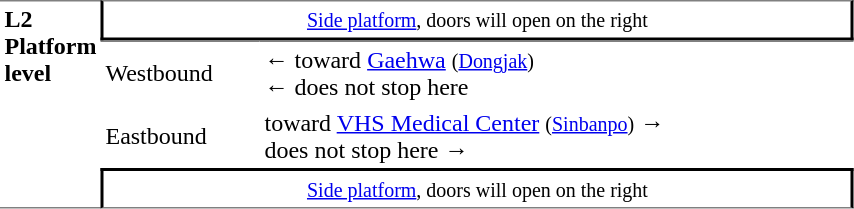<table table border=0 cellspacing=0 cellpadding=3>
<tr>
<td style="border-top:solid 1px gray;border-bottom:solid 1px gray;" width=50 rowspan=10 valign=top><strong>L2<br>Platform level</strong></td>
<td style="border-top:solid 1px gray;border-right:solid 2px black;border-left:solid 2px black;border-bottom:solid 2px black;text-align:center;" colspan=2><small><a href='#'>Side platform</a>, doors will open on the right </small></td>
</tr>
<tr>
<td style="border-bottom:solid 0px gray;border-top:solid 1px gray;" width=100>Westbound</td>
<td style="border-bottom:solid 0px gray;border-top:solid 1px gray;" width=390>←  toward <a href='#'>Gaehwa</a> <small>(<a href='#'>Dongjak</a>)</small><br>← <span> does not stop here</span></td>
</tr>
<tr>
<td>Eastbound</td>
<td>  toward <a href='#'>VHS Medical Center</a> <small>(<a href='#'>Sinbanpo</a>)</small> →<br>  does not stop here →</td>
</tr>
<tr>
<td style="border-top:solid 2px black;border-right:solid 2px black;border-left:solid 2px black;border-bottom:solid 1px gray;text-align:center;" colspan=2><small><a href='#'>Side platform</a>, doors will open on the right </small></td>
</tr>
</table>
